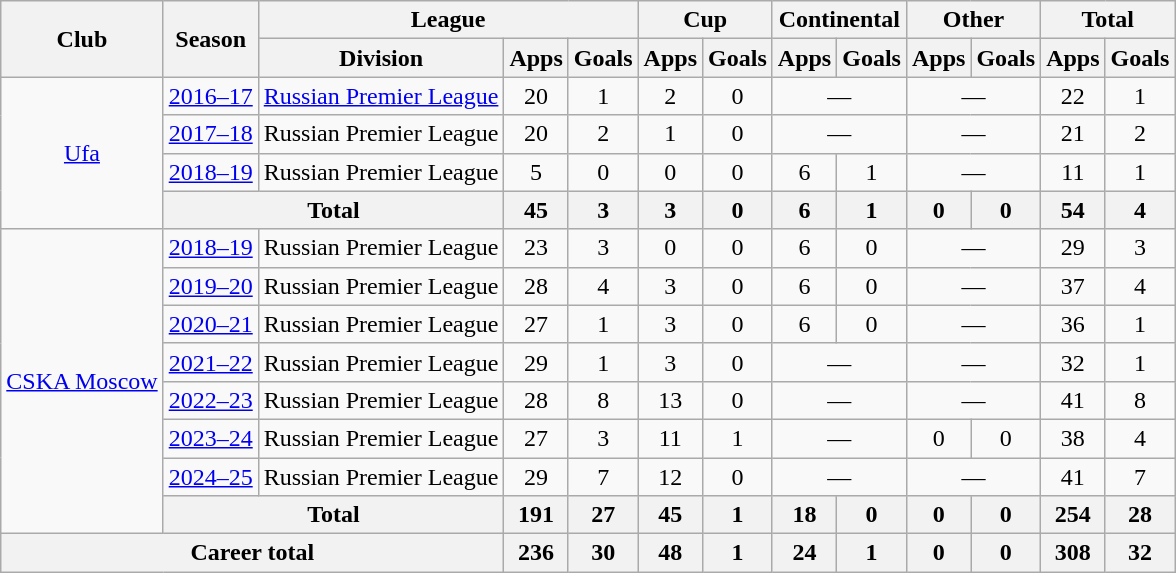<table class="wikitable" style="text-align: center;">
<tr>
<th rowspan=2>Club</th>
<th rowspan=2>Season</th>
<th colspan=3>League</th>
<th colspan=2>Cup</th>
<th colspan=2>Continental</th>
<th colspan=2>Other</th>
<th colspan=2>Total</th>
</tr>
<tr>
<th>Division</th>
<th>Apps</th>
<th>Goals</th>
<th>Apps</th>
<th>Goals</th>
<th>Apps</th>
<th>Goals</th>
<th>Apps</th>
<th>Goals</th>
<th>Apps</th>
<th>Goals</th>
</tr>
<tr>
<td rowspan=4><a href='#'>Ufa</a></td>
<td><a href='#'>2016–17</a></td>
<td><a href='#'>Russian Premier League</a></td>
<td>20</td>
<td>1</td>
<td>2</td>
<td>0</td>
<td colspan=2>—</td>
<td colspan=2>—</td>
<td>22</td>
<td>1</td>
</tr>
<tr>
<td><a href='#'>2017–18</a></td>
<td>Russian Premier League</td>
<td>20</td>
<td>2</td>
<td>1</td>
<td>0</td>
<td colspan=2>—</td>
<td colspan=2>—</td>
<td>21</td>
<td>2</td>
</tr>
<tr>
<td><a href='#'>2018–19</a></td>
<td>Russian Premier League</td>
<td>5</td>
<td>0</td>
<td>0</td>
<td>0</td>
<td>6</td>
<td>1</td>
<td colspan=2>—</td>
<td>11</td>
<td>1</td>
</tr>
<tr>
<th colspan=2>Total</th>
<th>45</th>
<th>3</th>
<th>3</th>
<th>0</th>
<th>6</th>
<th>1</th>
<th>0</th>
<th>0</th>
<th>54</th>
<th>4</th>
</tr>
<tr>
<td rowspan="8"><a href='#'>CSKA Moscow</a></td>
<td><a href='#'>2018–19</a></td>
<td>Russian Premier League</td>
<td>23</td>
<td>3</td>
<td>0</td>
<td>0</td>
<td>6</td>
<td>0</td>
<td colspan=2>—</td>
<td>29</td>
<td>3</td>
</tr>
<tr>
<td><a href='#'>2019–20</a></td>
<td>Russian Premier League</td>
<td>28</td>
<td>4</td>
<td>3</td>
<td>0</td>
<td>6</td>
<td>0</td>
<td colspan=2>—</td>
<td>37</td>
<td>4</td>
</tr>
<tr>
<td><a href='#'>2020–21</a></td>
<td>Russian Premier League</td>
<td>27</td>
<td>1</td>
<td>3</td>
<td>0</td>
<td>6</td>
<td>0</td>
<td colspan=2>—</td>
<td>36</td>
<td>1</td>
</tr>
<tr>
<td><a href='#'>2021–22</a></td>
<td>Russian Premier League</td>
<td>29</td>
<td>1</td>
<td>3</td>
<td>0</td>
<td colspan="2">—</td>
<td colspan=2>—</td>
<td>32</td>
<td>1</td>
</tr>
<tr>
<td><a href='#'>2022–23</a></td>
<td>Russian Premier League</td>
<td>28</td>
<td>8</td>
<td>13</td>
<td>0</td>
<td colspan="2">—</td>
<td colspan=2>—</td>
<td>41</td>
<td>8</td>
</tr>
<tr>
<td><a href='#'>2023–24</a></td>
<td>Russian Premier League</td>
<td>27</td>
<td>3</td>
<td>11</td>
<td>1</td>
<td colspan="2">—</td>
<td>0</td>
<td>0</td>
<td>38</td>
<td>4</td>
</tr>
<tr>
<td><a href='#'>2024–25</a></td>
<td>Russian Premier League</td>
<td>29</td>
<td>7</td>
<td>12</td>
<td>0</td>
<td colspan="2">—</td>
<td colspan="2">—</td>
<td>41</td>
<td>7</td>
</tr>
<tr>
<th colspan="2">Total</th>
<th>191</th>
<th>27</th>
<th>45</th>
<th>1</th>
<th>18</th>
<th>0</th>
<th>0</th>
<th>0</th>
<th>254</th>
<th>28</th>
</tr>
<tr>
<th colspan="3">Career total</th>
<th>236</th>
<th>30</th>
<th>48</th>
<th>1</th>
<th>24</th>
<th>1</th>
<th>0</th>
<th>0</th>
<th>308</th>
<th>32</th>
</tr>
</table>
